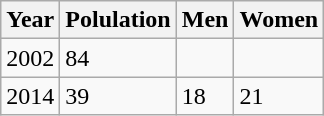<table class="wikitable">
<tr>
<th>Year</th>
<th>Polulation</th>
<th>Men</th>
<th>Women</th>
</tr>
<tr>
<td>2002</td>
<td>84</td>
<td></td>
<td></td>
</tr>
<tr>
<td>2014</td>
<td>39</td>
<td>18</td>
<td>21</td>
</tr>
</table>
